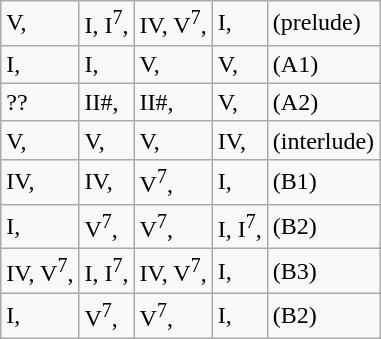<table class="wikitable">
<tr>
<td>V,</td>
<td>I, I<sup>7</sup>,</td>
<td>IV, V<sup>7</sup>,</td>
<td>I,</td>
<td>(prelude)</td>
</tr>
<tr>
<td>I,</td>
<td>I,</td>
<td>V,</td>
<td>V,</td>
<td>(A1)</td>
</tr>
<tr>
<td>??</td>
<td>II#,</td>
<td>II#,</td>
<td>V,</td>
<td>(A2)</td>
</tr>
<tr>
<td>V,</td>
<td>V,</td>
<td>V,</td>
<td>IV,</td>
<td>(interlude)</td>
</tr>
<tr>
<td>IV,</td>
<td>IV,</td>
<td>V<sup>7</sup>,</td>
<td>I,</td>
<td>(B1)</td>
</tr>
<tr>
<td>I,</td>
<td>V<sup>7</sup>,</td>
<td>V<sup>7</sup>,</td>
<td>I, I<sup>7</sup>,</td>
<td>(B2)</td>
</tr>
<tr>
<td>IV, V<sup>7</sup>,</td>
<td>I, I<sup>7</sup>,</td>
<td>IV, V<sup>7</sup>,</td>
<td>I,</td>
<td>(B3)</td>
</tr>
<tr>
<td>I,</td>
<td>V<sup>7</sup>,</td>
<td>V<sup>7</sup>,</td>
<td>I,</td>
<td>(B2)</td>
</tr>
</table>
